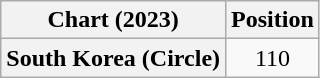<table class="wikitable plainrowheaders" style="text-align:center">
<tr>
<th scope="col">Chart (2023)</th>
<th scope="col">Position</th>
</tr>
<tr>
<th scope="row">South Korea (Circle)</th>
<td>110</td>
</tr>
</table>
